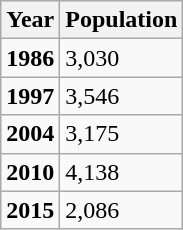<table class="wikitable">
<tr>
<th>Year</th>
<th>Population</th>
</tr>
<tr>
<td><strong>1986</strong></td>
<td>3,030</td>
</tr>
<tr>
<td><strong>1997</strong></td>
<td>3,546</td>
</tr>
<tr>
<td><strong>2004</strong></td>
<td>3,175</td>
</tr>
<tr>
<td><strong>2010</strong></td>
<td>4,138</td>
</tr>
<tr>
<td><strong>2015</strong></td>
<td>2,086</td>
</tr>
</table>
